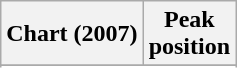<table class="wikitable sortable plainrowheaders" style="text-align:center">
<tr>
<th scope="col">Chart (2007)</th>
<th scope="col">Peak<br>position</th>
</tr>
<tr>
</tr>
<tr>
</tr>
<tr>
</tr>
<tr>
</tr>
</table>
